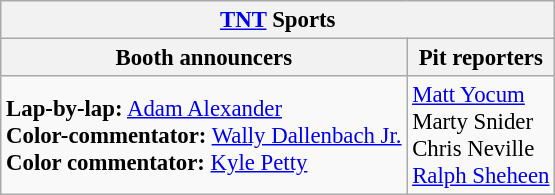<table class="wikitable" style="font-size: 95%;">
<tr>
<th colspan="2"><a href='#'>TNT</a> Sports</th>
</tr>
<tr>
<th>Booth announcers</th>
<th>Pit reporters</th>
</tr>
<tr>
<td><strong>Lap-by-lap:</strong> <a href='#'>Adam Alexander</a><br><strong>Color-commentator:</strong> <a href='#'>Wally Dallenbach Jr.</a><br><strong>Color commentator:</strong> <a href='#'>Kyle Petty</a></td>
<td><a href='#'>Matt Yocum</a><br>Marty Snider<br>Chris Neville<br><a href='#'>Ralph Sheheen</a></td>
</tr>
</table>
